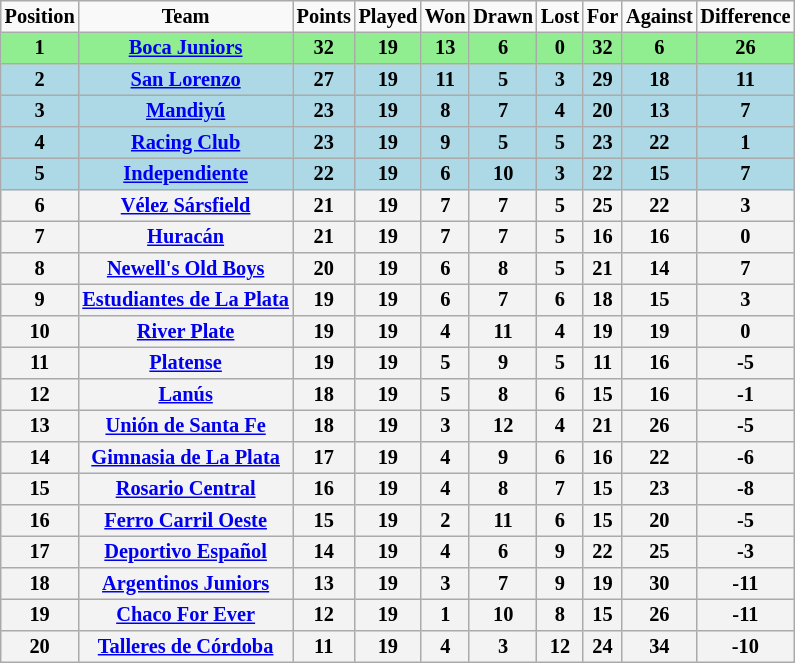<table border="2" cellpadding="2" cellspacing="0" style="margin: 0; background: #f9f9f9; border: 1px #aaa solid; border-collapse: collapse; font-size: 85%;">
<tr>
<th>Position</th>
<th>Team</th>
<th>Points</th>
<th>Played</th>
<th>Won</th>
<th>Drawn</th>
<th>Lost</th>
<th>For</th>
<th>Against</th>
<th>Difference</th>
</tr>
<tr>
<th bgcolor="lightgreen">1</th>
<th bgcolor="lightgreen"><a href='#'>Boca Juniors</a></th>
<th bgcolor="lightgreen">32</th>
<th bgcolor="lightgreen">19</th>
<th bgcolor="lightgreen">13</th>
<th bgcolor="lightgreen">6</th>
<th bgcolor="lightgreen">0</th>
<th bgcolor="lightgreen">32</th>
<th bgcolor="lightgreen">6</th>
<th bgcolor="lightgreen">26</th>
</tr>
<tr>
<th bgcolor="lightblue">2</th>
<th bgcolor="lightblue"><a href='#'>San Lorenzo</a></th>
<th bgcolor="lightblue">27</th>
<th bgcolor="lightblue">19</th>
<th bgcolor="lightblue">11</th>
<th bgcolor="lightblue">5</th>
<th bgcolor="lightblue">3</th>
<th bgcolor="lightblue">29</th>
<th bgcolor="lightblue">18</th>
<th bgcolor="lightblue">11</th>
</tr>
<tr>
<th bgcolor="lightblue">3</th>
<th bgcolor="lightblue"><a href='#'>Mandiyú</a></th>
<th bgcolor="lightblue">23</th>
<th bgcolor="lightblue">19</th>
<th bgcolor="lightblue">8</th>
<th bgcolor="lightblue">7</th>
<th bgcolor="lightblue">4</th>
<th bgcolor="lightblue">20</th>
<th bgcolor="lightblue">13</th>
<th bgcolor="lightblue">7</th>
</tr>
<tr>
<th bgcolor="lightblue">4</th>
<th bgcolor="lightblue"><a href='#'>Racing Club</a></th>
<th bgcolor="lightblue">23</th>
<th bgcolor="lightblue">19</th>
<th bgcolor="lightblue">9</th>
<th bgcolor="lightblue">5</th>
<th bgcolor="lightblue">5</th>
<th bgcolor="lightblue">23</th>
<th bgcolor="lightblue">22</th>
<th bgcolor="lightblue">1</th>
</tr>
<tr>
<th bgcolor="lightblue">5</th>
<th bgcolor="lightblue"><a href='#'>Independiente</a></th>
<th bgcolor="lightblue">22</th>
<th bgcolor="lightblue">19</th>
<th bgcolor="lightblue">6</th>
<th bgcolor="lightblue">10</th>
<th bgcolor="lightblue">3</th>
<th bgcolor="lightblue">22</th>
<th bgcolor="lightblue">15</th>
<th bgcolor="lightblue">7</th>
</tr>
<tr>
<th bgcolor="F3F3F3">6</th>
<th bgcolor="F3F3F3"><a href='#'>Vélez Sársfield</a></th>
<th bgcolor="F3F3F3">21</th>
<th bgcolor="F3F3F3">19</th>
<th bgcolor="F3F3F3">7</th>
<th bgcolor="F3F3F3">7</th>
<th bgcolor="F3F3F3">5</th>
<th bgcolor="F3F3F3">25</th>
<th bgcolor="F3F3F3">22</th>
<th bgcolor="F3F3F3">3</th>
</tr>
<tr>
<th bgcolor="F3F3F3">7</th>
<th bgcolor="F3F3F3"><a href='#'>Huracán</a></th>
<th bgcolor="F3F3F3">21</th>
<th bgcolor="F3F3F3">19</th>
<th bgcolor="F3F3F3">7</th>
<th bgcolor="F3F3F3">7</th>
<th bgcolor="F3F3F3">5</th>
<th bgcolor="F3F3F3">16</th>
<th bgcolor="F3F3F3">16</th>
<th bgcolor="F3F3F3">0</th>
</tr>
<tr>
<th bgcolor="F3F3F3">8</th>
<th bgcolor="F3F3F3"><a href='#'>Newell's Old Boys</a></th>
<th bgcolor="F3F3F3">20</th>
<th bgcolor="F3F3F3">19</th>
<th bgcolor="F3F3F3">6</th>
<th bgcolor="F3F3F3">8</th>
<th bgcolor="F3F3F3">5</th>
<th bgcolor="F3F3F3">21</th>
<th bgcolor="F3F3F3">14</th>
<th bgcolor="F3F3F3">7</th>
</tr>
<tr>
<th bgcolor="F3F3F3">9</th>
<th bgcolor="F3F3F3"><a href='#'>Estudiantes de La Plata</a></th>
<th bgcolor="F3F3F3">19</th>
<th bgcolor="F3F3F3">19</th>
<th bgcolor="F3F3F3">6</th>
<th bgcolor="F3F3F3">7</th>
<th bgcolor="F3F3F3">6</th>
<th bgcolor="F3F3F3">18</th>
<th bgcolor="F3F3F3">15</th>
<th bgcolor="F3F3F3">3</th>
</tr>
<tr>
<th bgcolor="F3F3F3">10</th>
<th bgcolor="F3F3F3"><a href='#'>River Plate</a></th>
<th bgcolor="F3F3F3">19</th>
<th bgcolor="F3F3F3">19</th>
<th bgcolor="F3F3F3">4</th>
<th bgcolor="F3F3F3">11</th>
<th bgcolor="F3F3F3">4</th>
<th bgcolor="F3F3F3">19</th>
<th bgcolor="F3F3F3">19</th>
<th bgcolor="F3F3F3">0</th>
</tr>
<tr>
<th bgcolor="F3F3F3">11</th>
<th bgcolor="F3F3F3"><a href='#'>Platense</a></th>
<th bgcolor="F3F3F3">19</th>
<th bgcolor="F3F3F3">19</th>
<th bgcolor="F3F3F3">5</th>
<th bgcolor="F3F3F3">9</th>
<th bgcolor="F3F3F3">5</th>
<th bgcolor="F3F3F3">11</th>
<th bgcolor="F3F3F3">16</th>
<th bgcolor="F3F3F3">-5</th>
</tr>
<tr>
<th bgcolor="F3F3F3">12</th>
<th bgcolor="F3F3F3"><a href='#'>Lanús</a></th>
<th bgcolor="F3F3F3">18</th>
<th bgcolor="F3F3F3">19</th>
<th bgcolor="F3F3F3">5</th>
<th bgcolor="F3F3F3">8</th>
<th bgcolor="F3F3F3">6</th>
<th bgcolor="F3F3F3">15</th>
<th bgcolor="F3F3F3">16</th>
<th bgcolor="F3F3F3">-1</th>
</tr>
<tr>
<th bgcolor="F3F3F3">13</th>
<th bgcolor="F3F3F3"><a href='#'>Unión de Santa Fe</a></th>
<th bgcolor="F3F3F3">18</th>
<th bgcolor="F3F3F3">19</th>
<th bgcolor="F3F3F3">3</th>
<th bgcolor="F3F3F3">12</th>
<th bgcolor="F3F3F3">4</th>
<th bgcolor="F3F3F3">21</th>
<th bgcolor="F3F3F3">26</th>
<th bgcolor="F3F3F3">-5</th>
</tr>
<tr>
<th bgcolor="F3F3F3">14</th>
<th bgcolor="F3F3F3"><a href='#'>Gimnasia de La Plata</a></th>
<th bgcolor="F3F3F3">17</th>
<th bgcolor="F3F3F3">19</th>
<th bgcolor="F3F3F3">4</th>
<th bgcolor="F3F3F3">9</th>
<th bgcolor="F3F3F3">6</th>
<th bgcolor="F3F3F3">16</th>
<th bgcolor="F3F3F3">22</th>
<th bgcolor="F3F3F3">-6</th>
</tr>
<tr>
<th bgcolor="F3F3F3">15</th>
<th bgcolor="F3F3F3"><a href='#'>Rosario Central</a></th>
<th bgcolor="F3F3F3">16</th>
<th bgcolor="F3F3F3">19</th>
<th bgcolor="F3F3F3">4</th>
<th bgcolor="F3F3F3">8</th>
<th bgcolor="F3F3F3">7</th>
<th bgcolor="F3F3F3">15</th>
<th bgcolor="F3F3F3">23</th>
<th bgcolor="F3F3F3">-8</th>
</tr>
<tr>
<th bgcolor="F3F3F3">16</th>
<th bgcolor="F3F3F3"><a href='#'>Ferro Carril Oeste</a></th>
<th bgcolor="F3F3F3">15</th>
<th bgcolor="F3F3F3">19</th>
<th bgcolor="F3F3F3">2</th>
<th bgcolor="F3F3F3">11</th>
<th bgcolor="F3F3F3">6</th>
<th bgcolor="F3F3F3">15</th>
<th bgcolor="F3F3F3">20</th>
<th bgcolor="F3F3F3">-5</th>
</tr>
<tr>
<th bgcolor="F3F3F3">17</th>
<th bgcolor="F3F3F3"><a href='#'>Deportivo Español</a></th>
<th bgcolor="F3F3F3">14</th>
<th bgcolor="F3F3F3">19</th>
<th bgcolor="F3F3F3">4</th>
<th bgcolor="F3F3F3">6</th>
<th bgcolor="F3F3F3">9</th>
<th bgcolor="F3F3F3">22</th>
<th bgcolor="F3F3F3">25</th>
<th bgcolor="F3F3F3">-3</th>
</tr>
<tr>
<th bgcolor="F3F3F3">18</th>
<th bgcolor="F3F3F3"><a href='#'>Argentinos Juniors</a></th>
<th bgcolor="F3F3F3">13</th>
<th bgcolor="F3F3F3">19</th>
<th bgcolor="F3F3F3">3</th>
<th bgcolor="F3F3F3">7</th>
<th bgcolor="F3F3F3">9</th>
<th bgcolor="F3F3F3">19</th>
<th bgcolor="F3F3F3">30</th>
<th bgcolor="F3F3F3">-11</th>
</tr>
<tr>
<th bgcolor="F3F3F3">19</th>
<th bgcolor="F3F3F3"><a href='#'>Chaco For Ever</a></th>
<th bgcolor="F3F3F3">12</th>
<th bgcolor="F3F3F3">19</th>
<th bgcolor="F3F3F3">1</th>
<th bgcolor="F3F3F3">10</th>
<th bgcolor="F3F3F3">8</th>
<th bgcolor="F3F3F3">15</th>
<th bgcolor="F3F3F3">26</th>
<th bgcolor="F3F3F3">-11</th>
</tr>
<tr>
<th bgcolor="F3F3F3">20</th>
<th bgcolor="F3F3F3"><a href='#'>Talleres de Córdoba</a></th>
<th bgcolor="F3F3F3">11</th>
<th bgcolor="F3F3F3">19</th>
<th bgcolor="F3F3F3">4</th>
<th bgcolor="F3F3F3">3</th>
<th bgcolor="F3F3F3">12</th>
<th bgcolor="F3F3F3">24</th>
<th bgcolor="F3F3F3">34</th>
<th bgcolor="F3F3F3">-10</th>
</tr>
</table>
